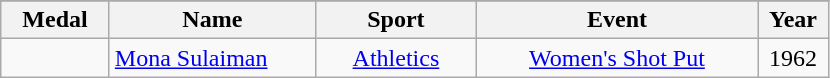<table class="wikitable"  style="font-size:100%;  text-align:center;">
<tr>
</tr>
<tr>
<th width="65">Medal</th>
<th width="130">Name</th>
<th width="100">Sport</th>
<th width="180">Event</th>
<th width="40">Year</th>
</tr>
<tr>
<td></td>
<td align=left><a href='#'>Mona Sulaiman</a></td>
<td><a href='#'>Athletics</a></td>
<td><a href='#'>Women's Shot Put</a></td>
<td>1962</td>
</tr>
</table>
